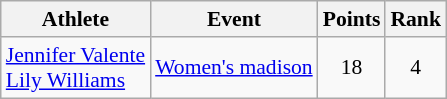<table class=wikitable style=font-size:90%>
<tr>
<th>Athlete</th>
<th>Event</th>
<th>Points</th>
<th>Rank</th>
</tr>
<tr align=center>
<td align=left><a href='#'>Jennifer Valente</a><br><a href='#'>Lily Williams</a></td>
<td align=left><a href='#'>Women's madison</a></td>
<td>18</td>
<td>4</td>
</tr>
</table>
